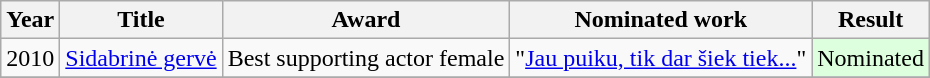<table class="wikitable">
<tr>
<th>Year</th>
<th>Title</th>
<th>Award</th>
<th>Nominated work</th>
<th>Result</th>
</tr>
<tr>
<td>2010</td>
<td><a href='#'>Sidabrinė gervė</a></td>
<td>Best supporting actor female</td>
<td>"<a href='#'>Jau puiku, tik dar šiek tiek...</a>"</td>
<td style="background: #ddffdd">Nominated</td>
</tr>
<tr>
</tr>
</table>
